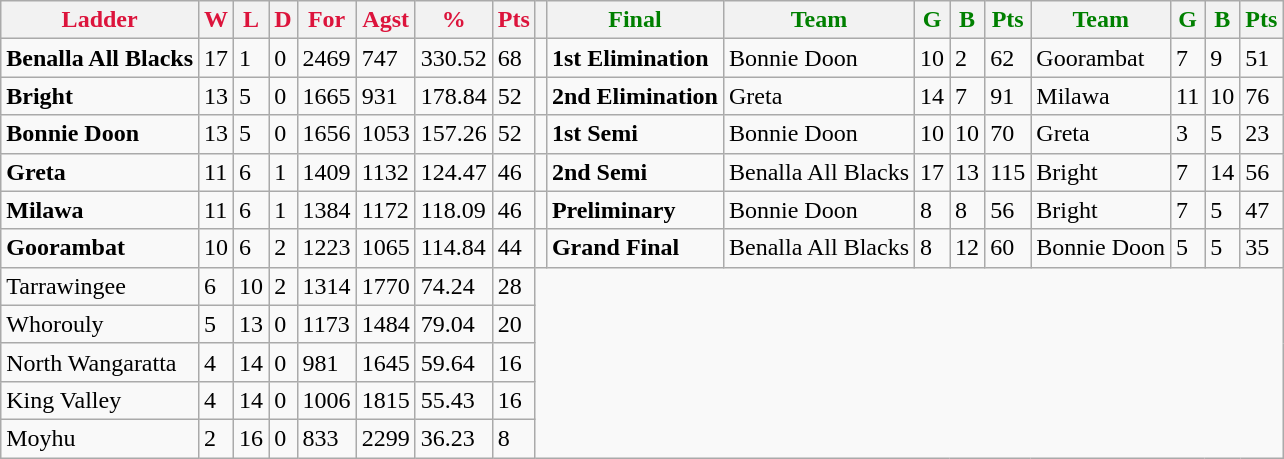<table class="wikitable">
<tr>
<th style="color:crimson">Ladder</th>
<th style="color:crimson">W</th>
<th style="color:crimson">L</th>
<th style="color:crimson">D</th>
<th style="color:crimson">For</th>
<th style="color:crimson">Agst</th>
<th style="color:crimson">%</th>
<th style="color:crimson">Pts</th>
<th></th>
<th style="color:green">Final</th>
<th style="color:green">Team</th>
<th style="color:green">G</th>
<th style="color:green">B</th>
<th style="color:green">Pts</th>
<th style="color:green">Team</th>
<th style="color:green">G</th>
<th style="color:green">B</th>
<th style="color:green">Pts</th>
</tr>
<tr>
<td><strong>Benalla All Blacks</strong></td>
<td>17</td>
<td>1</td>
<td>0</td>
<td>2469</td>
<td>747</td>
<td>330.52</td>
<td>68</td>
<td></td>
<td><strong>1st Elimination</strong></td>
<td>Bonnie Doon</td>
<td>10</td>
<td>2</td>
<td>62</td>
<td>Goorambat</td>
<td>7</td>
<td>9</td>
<td>51</td>
</tr>
<tr>
<td><strong>Bright</strong></td>
<td>13</td>
<td>5</td>
<td>0</td>
<td>1665</td>
<td>931</td>
<td>178.84</td>
<td>52</td>
<td></td>
<td><strong>2nd Elimination</strong></td>
<td>Greta</td>
<td>14</td>
<td>7</td>
<td>91</td>
<td>Milawa</td>
<td>11</td>
<td>10</td>
<td>76</td>
</tr>
<tr>
<td><strong>Bonnie Doon</strong></td>
<td>13</td>
<td>5</td>
<td>0</td>
<td>1656</td>
<td>1053</td>
<td>157.26</td>
<td>52</td>
<td></td>
<td><strong>1st Semi</strong></td>
<td>Bonnie Doon</td>
<td>10</td>
<td>10</td>
<td>70</td>
<td>Greta</td>
<td>3</td>
<td>5</td>
<td>23</td>
</tr>
<tr>
<td><strong>Greta</strong></td>
<td>11</td>
<td>6</td>
<td>1</td>
<td>1409</td>
<td>1132</td>
<td>124.47</td>
<td>46</td>
<td></td>
<td><strong>2nd Semi</strong></td>
<td>Benalla All Blacks</td>
<td>17</td>
<td>13</td>
<td>115</td>
<td>Bright</td>
<td>7</td>
<td>14</td>
<td>56</td>
</tr>
<tr>
<td><strong>Milawa</strong></td>
<td>11</td>
<td>6</td>
<td>1</td>
<td>1384</td>
<td>1172</td>
<td>118.09</td>
<td>46</td>
<td></td>
<td><strong>Preliminary</strong></td>
<td>Bonnie Doon</td>
<td>8</td>
<td>8</td>
<td>56</td>
<td>Bright</td>
<td>7</td>
<td>5</td>
<td>47</td>
</tr>
<tr>
<td><strong>Goorambat</strong></td>
<td>10</td>
<td>6</td>
<td>2</td>
<td>1223</td>
<td>1065</td>
<td>114.84</td>
<td>44</td>
<td></td>
<td><strong>Grand Final</strong></td>
<td>Benalla All Blacks</td>
<td>8</td>
<td>12</td>
<td>60</td>
<td>Bonnie Doon</td>
<td>5</td>
<td>5</td>
<td>35</td>
</tr>
<tr>
<td>Tarrawingee</td>
<td>6</td>
<td>10</td>
<td>2</td>
<td>1314</td>
<td>1770</td>
<td>74.24</td>
<td>28</td>
</tr>
<tr>
<td>Whorouly</td>
<td>5</td>
<td>13</td>
<td>0</td>
<td>1173</td>
<td>1484</td>
<td>79.04</td>
<td>20</td>
</tr>
<tr>
<td>North Wangaratta</td>
<td>4</td>
<td>14</td>
<td>0</td>
<td>981</td>
<td>1645</td>
<td>59.64</td>
<td>16</td>
</tr>
<tr>
<td>King Valley</td>
<td>4</td>
<td>14</td>
<td>0</td>
<td>1006</td>
<td>1815</td>
<td>55.43</td>
<td>16</td>
</tr>
<tr>
<td>Moyhu</td>
<td>2</td>
<td>16</td>
<td>0</td>
<td>833</td>
<td>2299</td>
<td>36.23</td>
<td>8</td>
</tr>
</table>
